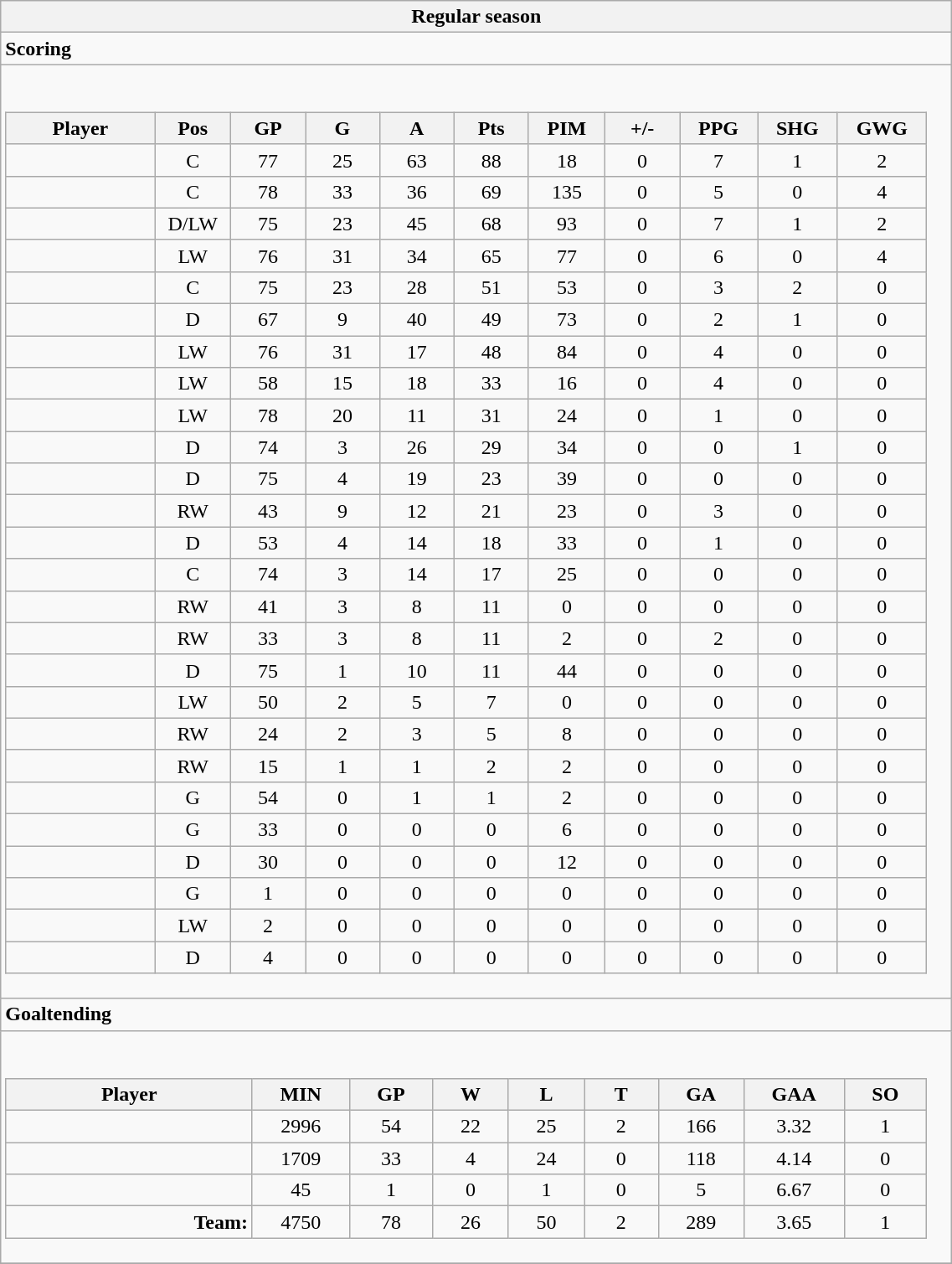<table class="wikitable collapsible" width="60%" border="1">
<tr>
<th>Regular season</th>
</tr>
<tr>
<td class="tocccolors"><strong>Scoring</strong></td>
</tr>
<tr>
<td><br><table class="wikitable sortable">
<tr ALIGN="center">
<th bgcolor="#DDDDFF" width="10%">Player</th>
<th bgcolor="#DDDDFF" width="3%" title="Position">Pos</th>
<th bgcolor="#DDDDFF" width="5%" title="Games played">GP</th>
<th bgcolor="#DDDDFF" width="5%" title="Goals">G</th>
<th bgcolor="#DDDDFF" width="5%" title="Assists">A</th>
<th bgcolor="#DDDDFF" width="5%" title="Points">Pts</th>
<th bgcolor="#DDDDFF" width="5%" title="Penalties in Minutes">PIM</th>
<th bgcolor="#DDDDFF" width="5%" title="Plus/minus">+/-</th>
<th bgcolor="#DDDDFF" width="5%" title="Power play goals">PPG</th>
<th bgcolor="#DDDDFF" width="5%" title="Short-handed goals">SHG</th>
<th bgcolor="#DDDDFF" width="5%" title="Game-winning goals">GWG</th>
</tr>
<tr align="center">
<td align="right"></td>
<td>C</td>
<td>77</td>
<td>25</td>
<td>63</td>
<td>88</td>
<td>18</td>
<td>0</td>
<td>7</td>
<td>1</td>
<td>2</td>
</tr>
<tr align="center">
<td align="right"></td>
<td>C</td>
<td>78</td>
<td>33</td>
<td>36</td>
<td>69</td>
<td>135</td>
<td>0</td>
<td>5</td>
<td>0</td>
<td>4</td>
</tr>
<tr align="center">
<td align="right"></td>
<td>D/LW</td>
<td>75</td>
<td>23</td>
<td>45</td>
<td>68</td>
<td>93</td>
<td>0</td>
<td>7</td>
<td>1</td>
<td>2</td>
</tr>
<tr align="center">
<td align="right"></td>
<td>LW</td>
<td>76</td>
<td>31</td>
<td>34</td>
<td>65</td>
<td>77</td>
<td>0</td>
<td>6</td>
<td>0</td>
<td>4</td>
</tr>
<tr align="center">
<td align="right"></td>
<td>C</td>
<td>75</td>
<td>23</td>
<td>28</td>
<td>51</td>
<td>53</td>
<td>0</td>
<td>3</td>
<td>2</td>
<td>0</td>
</tr>
<tr align="center">
<td align="right"></td>
<td>D</td>
<td>67</td>
<td>9</td>
<td>40</td>
<td>49</td>
<td>73</td>
<td>0</td>
<td>2</td>
<td>1</td>
<td>0</td>
</tr>
<tr align="center">
<td align="right"></td>
<td>LW</td>
<td>76</td>
<td>31</td>
<td>17</td>
<td>48</td>
<td>84</td>
<td>0</td>
<td>4</td>
<td>0</td>
<td>0</td>
</tr>
<tr align="center">
<td align="right"></td>
<td>LW</td>
<td>58</td>
<td>15</td>
<td>18</td>
<td>33</td>
<td>16</td>
<td>0</td>
<td>4</td>
<td>0</td>
<td>0</td>
</tr>
<tr align="center">
<td align="right"></td>
<td>LW</td>
<td>78</td>
<td>20</td>
<td>11</td>
<td>31</td>
<td>24</td>
<td>0</td>
<td>1</td>
<td>0</td>
<td>0</td>
</tr>
<tr align="center">
<td align="right"></td>
<td>D</td>
<td>74</td>
<td>3</td>
<td>26</td>
<td>29</td>
<td>34</td>
<td>0</td>
<td>0</td>
<td>1</td>
<td>0</td>
</tr>
<tr align="center">
<td align="right"></td>
<td>D</td>
<td>75</td>
<td>4</td>
<td>19</td>
<td>23</td>
<td>39</td>
<td>0</td>
<td>0</td>
<td>0</td>
<td>0</td>
</tr>
<tr align="center">
<td align="right"></td>
<td>RW</td>
<td>43</td>
<td>9</td>
<td>12</td>
<td>21</td>
<td>23</td>
<td>0</td>
<td>3</td>
<td>0</td>
<td>0</td>
</tr>
<tr align="center">
<td align="right"></td>
<td>D</td>
<td>53</td>
<td>4</td>
<td>14</td>
<td>18</td>
<td>33</td>
<td>0</td>
<td>1</td>
<td>0</td>
<td>0</td>
</tr>
<tr align="center">
<td align="right"></td>
<td>C</td>
<td>74</td>
<td>3</td>
<td>14</td>
<td>17</td>
<td>25</td>
<td>0</td>
<td>0</td>
<td>0</td>
<td>0</td>
</tr>
<tr align="center">
<td align="right"></td>
<td>RW</td>
<td>41</td>
<td>3</td>
<td>8</td>
<td>11</td>
<td>0</td>
<td>0</td>
<td>0</td>
<td>0</td>
<td>0</td>
</tr>
<tr align="center">
<td align="right"></td>
<td>RW</td>
<td>33</td>
<td>3</td>
<td>8</td>
<td>11</td>
<td>2</td>
<td>0</td>
<td>2</td>
<td>0</td>
<td>0</td>
</tr>
<tr align="center">
<td align="right"></td>
<td>D</td>
<td>75</td>
<td>1</td>
<td>10</td>
<td>11</td>
<td>44</td>
<td>0</td>
<td>0</td>
<td>0</td>
<td>0</td>
</tr>
<tr align="center">
<td align="right"></td>
<td>LW</td>
<td>50</td>
<td>2</td>
<td>5</td>
<td>7</td>
<td>0</td>
<td>0</td>
<td>0</td>
<td>0</td>
<td>0</td>
</tr>
<tr align="center">
<td align="right"></td>
<td>RW</td>
<td>24</td>
<td>2</td>
<td>3</td>
<td>5</td>
<td>8</td>
<td>0</td>
<td>0</td>
<td>0</td>
<td>0</td>
</tr>
<tr align="center">
<td align="right"></td>
<td>RW</td>
<td>15</td>
<td>1</td>
<td>1</td>
<td>2</td>
<td>2</td>
<td>0</td>
<td>0</td>
<td>0</td>
<td>0</td>
</tr>
<tr align="center">
<td align="right"></td>
<td>G</td>
<td>54</td>
<td>0</td>
<td>1</td>
<td>1</td>
<td>2</td>
<td>0</td>
<td>0</td>
<td>0</td>
<td>0</td>
</tr>
<tr align="center">
<td align="right"></td>
<td>G</td>
<td>33</td>
<td>0</td>
<td>0</td>
<td>0</td>
<td>6</td>
<td>0</td>
<td>0</td>
<td>0</td>
<td>0</td>
</tr>
<tr align="center">
<td align="right"></td>
<td>D</td>
<td>30</td>
<td>0</td>
<td>0</td>
<td>0</td>
<td>12</td>
<td>0</td>
<td>0</td>
<td>0</td>
<td>0</td>
</tr>
<tr align="center">
<td align="right"></td>
<td>G</td>
<td>1</td>
<td>0</td>
<td>0</td>
<td>0</td>
<td>0</td>
<td>0</td>
<td>0</td>
<td>0</td>
<td>0</td>
</tr>
<tr align="center">
<td align="right"></td>
<td>LW</td>
<td>2</td>
<td>0</td>
<td>0</td>
<td>0</td>
<td>0</td>
<td>0</td>
<td>0</td>
<td>0</td>
<td>0</td>
</tr>
<tr align="center">
<td align="right"></td>
<td>D</td>
<td>4</td>
<td>0</td>
<td>0</td>
<td>0</td>
<td>0</td>
<td>0</td>
<td>0</td>
<td>0</td>
<td>0</td>
</tr>
</table>
</td>
</tr>
<tr>
<td class="toccolors"><strong>Goaltending</strong></td>
</tr>
<tr>
<td><br><table class="wikitable sortable">
<tr>
<th bgcolor="#DDDDFF" width="10%">Player</th>
<th width="3%" bgcolor="#DDDDFF" title="Minutes played">MIN</th>
<th width="3%" bgcolor="#DDDDFF" title="Games played in">GP</th>
<th width="3%" bgcolor="#DDDDFF" title="Wins">W</th>
<th width="3%" bgcolor="#DDDDFF"title="Losses">L</th>
<th width="3%" bgcolor="#DDDDFF" title="Ties">T</th>
<th width="3%" bgcolor="#DDDDFF" title="Goals against">GA</th>
<th width="3%" bgcolor="#DDDDFF" title="Goals against average">GAA</th>
<th width="3%" bgcolor="#DDDDFF"title="Shut-outs">SO</th>
</tr>
<tr align="center">
<td align="right"></td>
<td>2996</td>
<td>54</td>
<td>22</td>
<td>25</td>
<td>2</td>
<td>166</td>
<td>3.32</td>
<td>1</td>
</tr>
<tr align="center">
<td align="right"></td>
<td>1709</td>
<td>33</td>
<td>4</td>
<td>24</td>
<td>0</td>
<td>118</td>
<td>4.14</td>
<td>0</td>
</tr>
<tr align="center">
<td align="right"></td>
<td>45</td>
<td>1</td>
<td>0</td>
<td>1</td>
<td>0</td>
<td>5</td>
<td>6.67</td>
<td>0</td>
</tr>
<tr align="center">
<td align="right"><strong>Team:</strong></td>
<td>4750</td>
<td>78</td>
<td>26</td>
<td>50</td>
<td>2</td>
<td>289</td>
<td>3.65</td>
<td>1</td>
</tr>
</table>
</td>
</tr>
<tr>
</tr>
</table>
